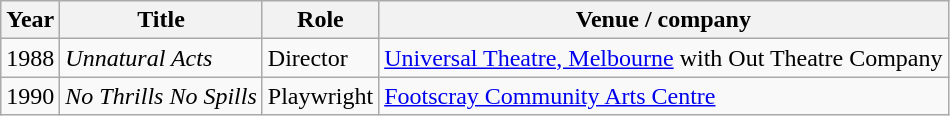<table class="wikitable sortable">
<tr>
<th>Year</th>
<th>Title</th>
<th>Role</th>
<th>Venue / company</th>
</tr>
<tr>
<td>1988</td>
<td><em>Unnatural Acts</em></td>
<td>Director</td>
<td><a href='#'>Universal Theatre, Melbourne</a> with Out Theatre Company</td>
</tr>
<tr>
<td>1990</td>
<td><em>No Thrills No Spills</em></td>
<td>Playwright</td>
<td><a href='#'>Footscray Community Arts Centre</a></td>
</tr>
</table>
